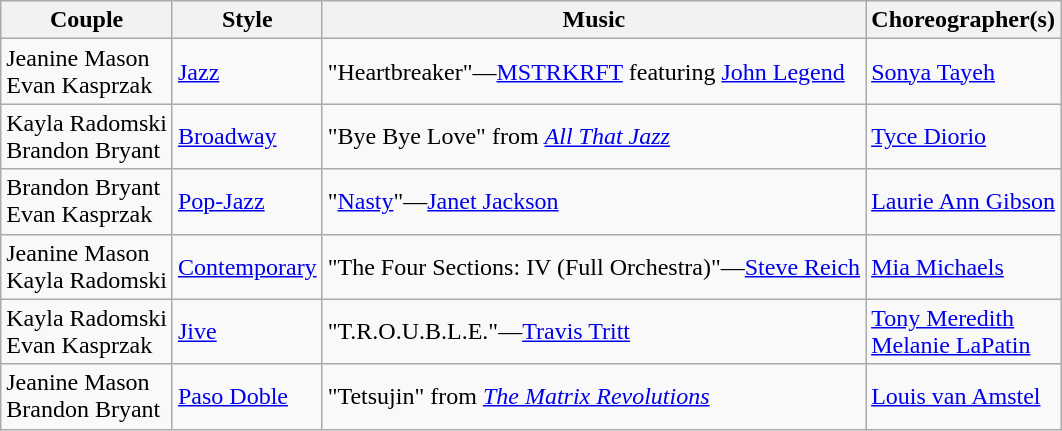<table class="wikitable">
<tr>
<th>Couple</th>
<th>Style</th>
<th>Music</th>
<th>Choreographer(s)</th>
</tr>
<tr>
<td>Jeanine Mason<br>Evan Kasprzak</td>
<td><a href='#'>Jazz</a></td>
<td>"Heartbreaker"—<a href='#'>MSTRKRFT</a> featuring <a href='#'>John Legend</a></td>
<td><a href='#'>Sonya Tayeh</a></td>
</tr>
<tr>
<td>Kayla Radomski<br>Brandon Bryant</td>
<td><a href='#'>Broadway</a></td>
<td>"Bye Bye Love" from <em><a href='#'>All That Jazz</a></em></td>
<td><a href='#'>Tyce Diorio</a></td>
</tr>
<tr>
<td>Brandon Bryant<br>Evan Kasprzak</td>
<td><a href='#'>Pop-Jazz</a></td>
<td>"<a href='#'>Nasty</a>"—<a href='#'>Janet Jackson</a></td>
<td><a href='#'>Laurie Ann Gibson</a></td>
</tr>
<tr>
<td>Jeanine Mason<br>Kayla Radomski</td>
<td><a href='#'>Contemporary</a></td>
<td>"The Four Sections: IV (Full Orchestra)"—<a href='#'>Steve Reich</a></td>
<td><a href='#'>Mia Michaels</a></td>
</tr>
<tr>
<td>Kayla Radomski<br>Evan Kasprzak</td>
<td><a href='#'>Jive</a></td>
<td>"T.R.O.U.B.L.E."—<a href='#'>Travis Tritt</a></td>
<td><a href='#'>Tony Meredith</a><br><a href='#'>Melanie LaPatin</a></td>
</tr>
<tr>
<td>Jeanine Mason<br>Brandon Bryant</td>
<td><a href='#'>Paso Doble</a></td>
<td>"Tetsujin" from <em><a href='#'>The Matrix Revolutions</a></em></td>
<td><a href='#'>Louis van Amstel</a></td>
</tr>
</table>
